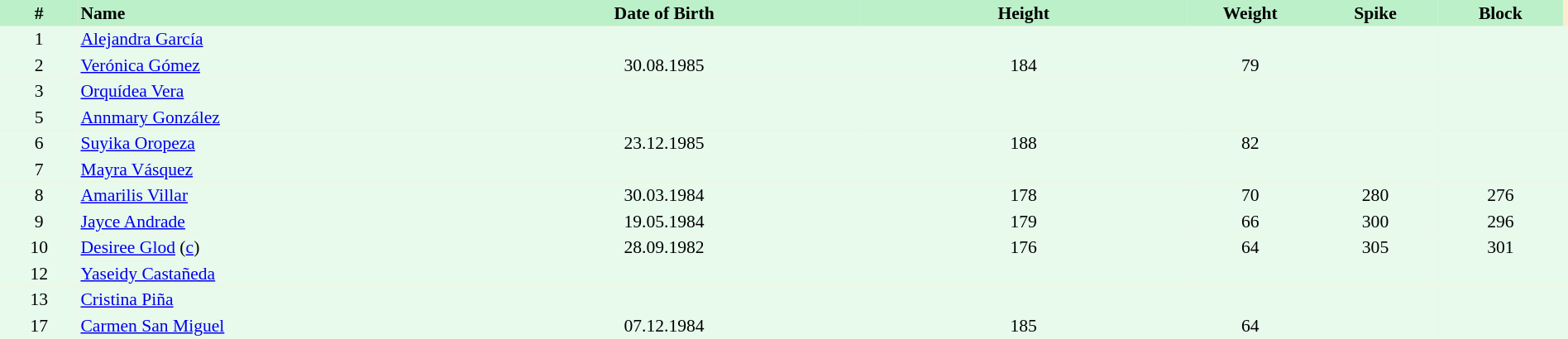<table border=0 cellpadding=2 cellspacing=0  |- bgcolor=#FFECCE style="text-align:center; font-size:90%;" width=100%>
<tr bgcolor=#BBF0C9>
<th width=5%>#</th>
<th width=25% align=left>Name</th>
<th width=25%>Date of Birth</th>
<th width=21%>Height</th>
<th width=8%>Weight</th>
<th width=8%>Spike</th>
<th width=8%>Block</th>
</tr>
<tr bgcolor=#E7FAEC>
<td>1</td>
<td align=left><a href='#'>Alejandra García</a></td>
<td></td>
<td></td>
<td></td>
<td></td>
<td></td>
<td></td>
</tr>
<tr bgcolor=#E7FAEC>
<td>2</td>
<td align=left><a href='#'>Verónica Gómez</a></td>
<td>30.08.1985</td>
<td>184</td>
<td>79</td>
<td></td>
<td></td>
<td></td>
</tr>
<tr bgcolor=#E7FAEC>
<td>3</td>
<td align=left><a href='#'>Orquídea Vera</a></td>
<td></td>
<td></td>
<td></td>
<td></td>
<td></td>
<td></td>
</tr>
<tr bgcolor=#E7FAEC>
<td>5</td>
<td align=left><a href='#'>Annmary González</a></td>
<td></td>
<td></td>
<td></td>
<td></td>
<td></td>
<td></td>
</tr>
<tr bgcolor=#E7FAEC>
<td>6</td>
<td align=left><a href='#'>Suyika Oropeza</a></td>
<td>23.12.1985</td>
<td>188</td>
<td>82</td>
<td></td>
<td></td>
<td></td>
</tr>
<tr bgcolor=#E7FAEC>
<td>7</td>
<td align=left><a href='#'>Mayra Vásquez</a></td>
<td></td>
<td></td>
<td></td>
<td></td>
<td></td>
<td></td>
</tr>
<tr bgcolor=#E7FAEC>
<td>8</td>
<td align=left><a href='#'>Amarilis Villar</a></td>
<td>30.03.1984</td>
<td>178</td>
<td>70</td>
<td>280</td>
<td>276</td>
<td></td>
</tr>
<tr bgcolor=#E7FAEC>
<td>9</td>
<td align=left><a href='#'>Jayce Andrade</a></td>
<td>19.05.1984</td>
<td>179</td>
<td>66</td>
<td>300</td>
<td>296</td>
<td></td>
</tr>
<tr bgcolor=#E7FAEC>
<td>10</td>
<td align=left><a href='#'>Desiree Glod</a> (<a href='#'>c</a>)</td>
<td>28.09.1982</td>
<td>176</td>
<td>64</td>
<td>305</td>
<td>301</td>
<td></td>
</tr>
<tr bgcolor=#E7FAEC>
<td>12</td>
<td align=left><a href='#'>Yaseidy Castañeda</a></td>
<td></td>
<td></td>
<td></td>
<td></td>
<td></td>
<td></td>
</tr>
<tr bgcolor=#E7FAEC>
<td>13</td>
<td align=left><a href='#'>Cristina Piña</a></td>
<td></td>
<td></td>
<td></td>
<td></td>
<td></td>
<td></td>
</tr>
<tr bgcolor=#E7FAEC>
<td>17</td>
<td align=left><a href='#'>Carmen San Miguel</a></td>
<td>07.12.1984</td>
<td>185</td>
<td>64</td>
<td></td>
<td></td>
<td></td>
</tr>
</table>
